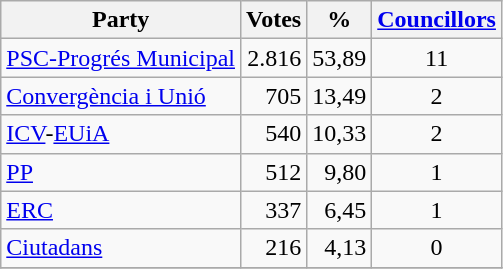<table class="wikitable" align="center">
<tr>
<th>Party</th>
<th>Votes</th>
<th>%</th>
<th><a href='#'>Councillors</a></th>
</tr>
<tr>
<td align="left"><a href='#'>PSC-Progrés Municipal</a></td>
<td align="right">2.816</td>
<td align="right">53,89</td>
<td align="center">11</td>
</tr>
<tr>
<td align="left"><a href='#'>Convergència i Unió</a></td>
<td align="right">705</td>
<td align="right">13,49</td>
<td align="center">2</td>
</tr>
<tr>
<td align="left"><a href='#'>ICV</a>-<a href='#'>EUiA</a></td>
<td align="right">540</td>
<td align="right">10,33</td>
<td align="center">2</td>
</tr>
<tr>
<td align="left"><a href='#'>PP</a></td>
<td align="right">512</td>
<td align="right">9,80</td>
<td align="center">1</td>
</tr>
<tr>
<td align="left"><a href='#'>ERC</a></td>
<td align="right">337</td>
<td align="right">6,45</td>
<td align="center">1</td>
</tr>
<tr>
<td align="left"><a href='#'>Ciutadans</a></td>
<td align="right">216</td>
<td align="right">4,13</td>
<td align="center">0</td>
</tr>
<tr>
</tr>
</table>
